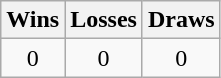<table class="wikitable">
<tr>
<th>Wins</th>
<th>Losses</th>
<th>Draws</th>
</tr>
<tr>
<td align=center>0</td>
<td align=center>0</td>
<td align=center>0</td>
</tr>
</table>
